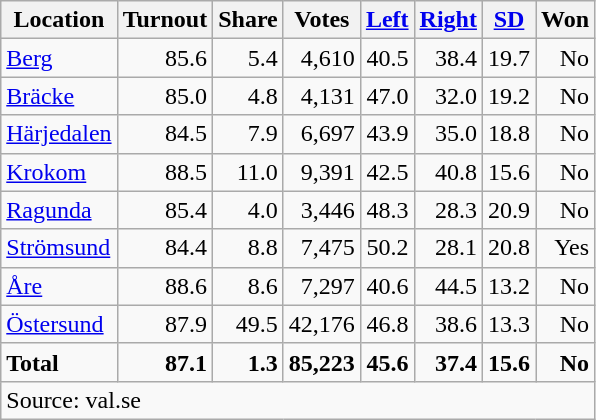<table class="wikitable sortable" style=text-align:right>
<tr>
<th>Location</th>
<th>Turnout</th>
<th>Share</th>
<th>Votes</th>
<th><a href='#'>Left</a></th>
<th><a href='#'>Right</a></th>
<th><a href='#'>SD</a></th>
<th>Won</th>
</tr>
<tr>
<td align=left><a href='#'>Berg</a></td>
<td>85.6</td>
<td>5.4</td>
<td>4,610</td>
<td>40.5</td>
<td>38.4</td>
<td>19.7</td>
<td>No</td>
</tr>
<tr>
<td align=left><a href='#'>Bräcke</a></td>
<td>85.0</td>
<td>4.8</td>
<td>4,131</td>
<td>47.0</td>
<td>32.0</td>
<td>19.2</td>
<td>No</td>
</tr>
<tr>
<td align=left><a href='#'>Härjedalen</a></td>
<td>84.5</td>
<td>7.9</td>
<td>6,697</td>
<td>43.9</td>
<td>35.0</td>
<td>18.8</td>
<td>No</td>
</tr>
<tr>
<td align=left><a href='#'>Krokom</a></td>
<td>88.5</td>
<td>11.0</td>
<td>9,391</td>
<td>42.5</td>
<td>40.8</td>
<td>15.6</td>
<td>No</td>
</tr>
<tr>
<td align=left><a href='#'>Ragunda</a></td>
<td>85.4</td>
<td>4.0</td>
<td>3,446</td>
<td>48.3</td>
<td>28.3</td>
<td>20.9</td>
<td>No</td>
</tr>
<tr>
<td align=left><a href='#'>Strömsund</a></td>
<td>84.4</td>
<td>8.8</td>
<td>7,475</td>
<td>50.2</td>
<td>28.1</td>
<td>20.8</td>
<td>Yes</td>
</tr>
<tr>
<td align=left><a href='#'>Åre</a></td>
<td>88.6</td>
<td>8.6</td>
<td>7,297</td>
<td>40.6</td>
<td>44.5</td>
<td>13.2</td>
<td>No</td>
</tr>
<tr>
<td align=left><a href='#'>Östersund</a></td>
<td>87.9</td>
<td>49.5</td>
<td>42,176</td>
<td>46.8</td>
<td>38.6</td>
<td>13.3</td>
<td>No</td>
</tr>
<tr>
<td align=left><strong>Total</strong></td>
<td><strong>87.1</strong></td>
<td><strong>1.3</strong></td>
<td><strong>85,223</strong></td>
<td><strong>45.6</strong></td>
<td><strong>37.4</strong></td>
<td><strong>15.6</strong></td>
<td><strong>No</strong></td>
</tr>
<tr>
<td align=left colspan=8>Source: val.se</td>
</tr>
</table>
